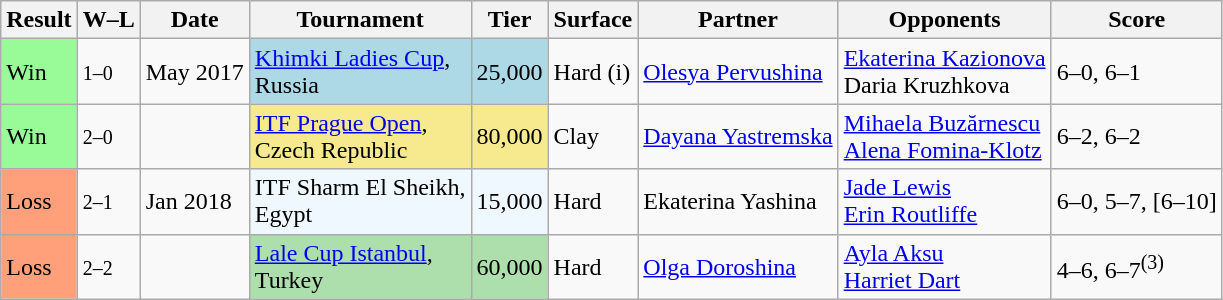<table class="sortable wikitable">
<tr>
<th>Result</th>
<th class="unsortable">W–L</th>
<th>Date</th>
<th>Tournament</th>
<th>Tier</th>
<th>Surface</th>
<th>Partner</th>
<th>Opponents</th>
<th class="unsortable">Score</th>
</tr>
<tr>
<td style="background:#98fb98;">Win</td>
<td><small>1–0</small></td>
<td>May 2017</td>
<td style="background:lightblue;"><a href='#'>Khimki Ladies Cup</a>, <br>Russia</td>
<td style="background:lightblue;">25,000</td>
<td>Hard (i)</td>
<td> <a href='#'>Olesya Pervushina</a></td>
<td> <a href='#'>Ekaterina Kazionova</a> <br>  Daria Kruzhkova</td>
<td>6–0, 6–1</td>
</tr>
<tr>
<td style="background:#98fb98;">Win</td>
<td><small>2–0</small></td>
<td><a href='#'></a></td>
<td style="background:#f7e98e;"><a href='#'>ITF Prague Open</a>, <br>Czech Republic</td>
<td style="background:#f7e98e;">80,000</td>
<td>Clay</td>
<td> <a href='#'>Dayana Yastremska</a></td>
<td> <a href='#'>Mihaela Buzărnescu</a> <br>  <a href='#'>Alena Fomina-Klotz</a></td>
<td>6–2, 6–2</td>
</tr>
<tr>
<td style="background:#ffa07a;">Loss</td>
<td><small>2–1</small></td>
<td>Jan 2018</td>
<td style="background:#f0f8ff;">ITF Sharm El Sheikh, <br>Egypt</td>
<td style="background:#f0f8ff;">15,000</td>
<td>Hard</td>
<td> Ekaterina Yashina</td>
<td> <a href='#'>Jade Lewis</a> <br>  <a href='#'>Erin Routliffe</a></td>
<td>6–0, 5–7, [6–10]</td>
</tr>
<tr>
<td style="background:#ffa07a;">Loss</td>
<td><small>2–2</small></td>
<td><a href='#'></a></td>
<td style="background:#addfad;"><a href='#'>Lale Cup Istanbul</a>, <br>Turkey</td>
<td style="background:#addfad;">60,000</td>
<td>Hard</td>
<td> <a href='#'>Olga Doroshina</a></td>
<td> <a href='#'>Ayla Aksu</a> <br>  <a href='#'>Harriet Dart</a></td>
<td>4–6, 6–7<sup>(3)</sup></td>
</tr>
</table>
